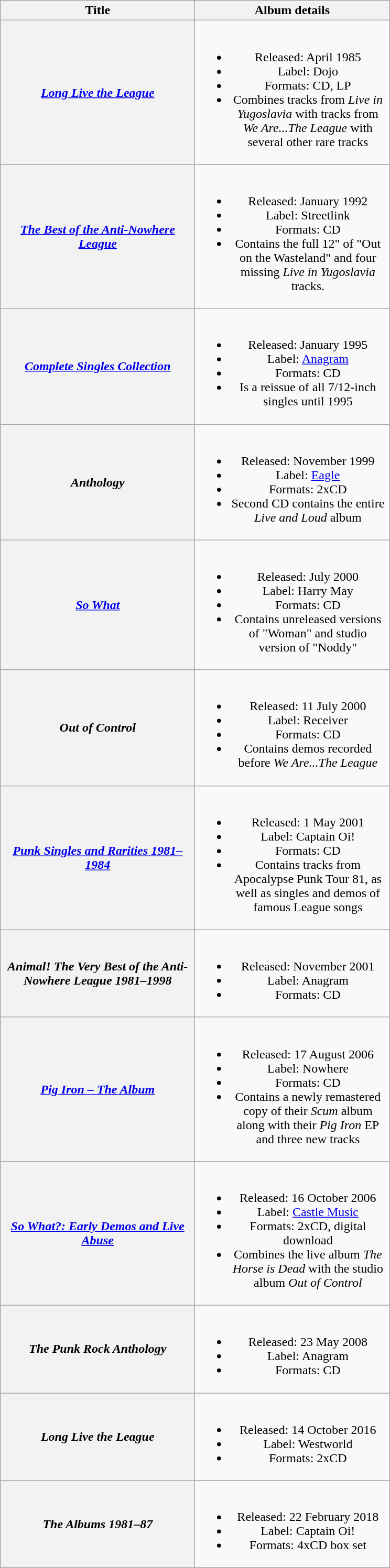<table class="wikitable plainrowheaders" style="text-align:center;">
<tr>
<th scope="col" style="width:15em;">Title</th>
<th scope="col" style="width:15em;">Album details</th>
</tr>
<tr>
<th scope="row"><em><a href='#'>Long Live the League</a></em></th>
<td><br><ul><li>Released: April 1985</li><li>Label: Dojo</li><li>Formats: CD, LP</li><li>Combines tracks from <em>Live in Yugoslavia</em> with tracks from <em>We Are...The League</em> with several other rare tracks</li></ul></td>
</tr>
<tr>
<th scope="row"><a href='#'><em>The Best of the Anti-Nowhere League</em></a></th>
<td><br><ul><li>Released: January 1992</li><li>Label: Streetlink</li><li>Formats: CD</li><li>Contains the full 12" of "Out on the Wasteland" and four missing <em>Live in Yugoslavia</em> tracks.</li></ul></td>
</tr>
<tr>
<th scope="row"><em><a href='#'>Complete Singles Collection</a></em></th>
<td><br><ul><li>Released: January 1995</li><li>Label: <a href='#'>Anagram</a></li><li>Formats: CD</li><li>Is a reissue of all 7/12-inch singles until 1995</li></ul></td>
</tr>
<tr>
<th scope="row"><em>Anthology</em></th>
<td><br><ul><li>Released: November 1999</li><li>Label: <a href='#'>Eagle</a></li><li>Formats: 2xCD</li><li>Second CD contains the entire <em>Live and Loud</em> album</li></ul></td>
</tr>
<tr>
<th scope="row"><em><a href='#'>So What</a></em></th>
<td><br><ul><li>Released: July 2000</li><li>Label: Harry May</li><li>Formats: CD</li><li>Contains unreleased versions of "Woman" and studio version of "Noddy"</li></ul></td>
</tr>
<tr>
<th scope="row"><em>Out of Control</em></th>
<td><br><ul><li>Released: 11 July 2000</li><li>Label: Receiver</li><li>Formats: CD</li><li>Contains demos recorded before <em>We Are...The League</em></li></ul></td>
</tr>
<tr>
<th scope="row"><em><a href='#'>Punk Singles and Rarities 1981–1984</a></em></th>
<td><br><ul><li>Released: 1 May 2001</li><li>Label: Captain Oi!</li><li>Formats: CD</li><li>Contains tracks from Apocalypse Punk Tour 81, as well as singles and demos of famous League songs</li></ul></td>
</tr>
<tr>
<th scope="row"><em>Animal! The Very Best of the Anti-Nowhere League 1981–1998</em></th>
<td><br><ul><li>Released: November 2001</li><li>Label: Anagram</li><li>Formats: CD</li></ul></td>
</tr>
<tr>
<th scope="row"><em><a href='#'>Pig Iron – The Album</a></em></th>
<td><br><ul><li>Released: 17 August 2006</li><li>Label: Nowhere</li><li>Formats: CD</li><li>Contains a newly remastered copy of their <em>Scum</em> album along with their <em>Pig Iron</em> EP and three new tracks</li></ul></td>
</tr>
<tr>
<th scope="row"><em><a href='#'>So What?: Early Demos and Live Abuse</a></em></th>
<td><br><ul><li>Released: 16 October 2006</li><li>Label: <a href='#'>Castle Music</a></li><li>Formats: 2xCD, digital download</li><li>Combines the live album <em>The Horse is Dead</em> with the studio album <em>Out of Control</em></li></ul></td>
</tr>
<tr>
<th scope="row"><em>The Punk Rock Anthology</em></th>
<td><br><ul><li>Released: 23 May 2008</li><li>Label: Anagram</li><li>Formats: CD</li></ul></td>
</tr>
<tr>
<th scope="row"><em>Long Live the League</em></th>
<td><br><ul><li>Released: 14 October 2016</li><li>Label: Westworld</li><li>Formats: 2xCD</li></ul></td>
</tr>
<tr>
<th scope="row"><em>The Albums 1981–87</em></th>
<td><br><ul><li>Released: 22 February 2018</li><li>Label: Captain Oi!</li><li>Formats: 4xCD box set</li></ul></td>
</tr>
</table>
